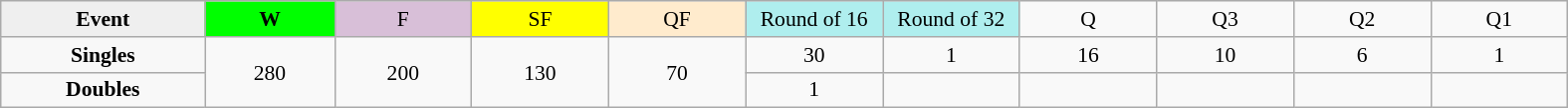<table class="wikitable" style="font-size:90%; text-align:center;">
<tr>
<td style="width:130px; background:#efefef;"><strong>Event</strong></td>
<td style="width:80px; background:lime;"><strong>W</strong></td>
<td style="width:85px; background:thistle;">F</td>
<td style="width:85px; background:#ffff00;">SF</td>
<td style="width:85px; background:#ffebcd;">QF</td>
<td style="width:85px; background:#afeeee;">Round of 16</td>
<td style="width:85px; background:#afeeee;">Round of 32</td>
<td style="width:85px;">Q</td>
<td style="width:85px;">Q3</td>
<td style="width:85px;">Q2</td>
<td style="width:85px;">Q1</td>
</tr>
<tr>
<th style="background:#f8f8f8;">Singles</th>
<td rowspan=2>280</td>
<td rowspan=2>200</td>
<td rowspan=2>130</td>
<td rowspan=2>70</td>
<td>30</td>
<td>1</td>
<td>16</td>
<td>10</td>
<td>6</td>
<td>1</td>
</tr>
<tr>
<th style="background:#f8f8f8;">Doubles</th>
<td>1</td>
<td></td>
<td></td>
<td></td>
<td></td>
<td></td>
</tr>
</table>
